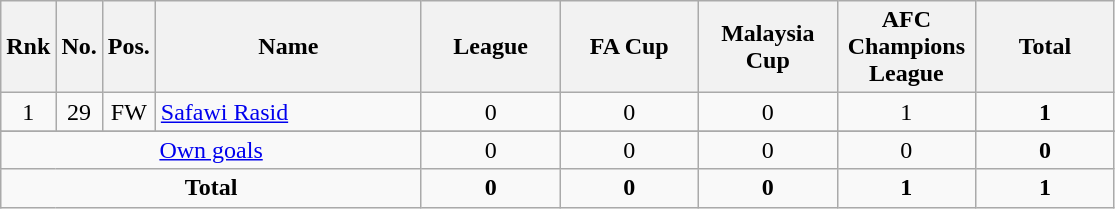<table class="wikitable" style="text-align:center">
<tr>
<th>Rnk</th>
<th>No.</th>
<th>Pos.</th>
<th width=170>Name</th>
<th style="width:85px;">League</th>
<th style="width:85px;">FA Cup</th>
<th style="width:85px;">Malaysia Cup</th>
<th style="width:85px;">AFC Champions League</th>
<th style="width:85px;">Total</th>
</tr>
<tr>
<td rowspan=1>1</td>
<td>29</td>
<td>FW</td>
<td align=left> <a href='#'>Safawi Rasid</a></td>
<td>0</td>
<td>0</td>
<td>0</td>
<td>1</td>
<td><strong>1</strong></td>
</tr>
<tr>
</tr>
<tr class="sortbottom">
<td colspan="4"><a href='#'>Own goals</a></td>
<td>0</td>
<td>0</td>
<td>0</td>
<td>0</td>
<td><strong>0</strong></td>
</tr>
<tr class="sortbottom">
<td colspan=4><strong>Total</strong></td>
<td><strong>0</strong></td>
<td><strong>0</strong></td>
<td><strong>0</strong></td>
<td><strong>1</strong></td>
<td><strong>1</strong></td>
</tr>
</table>
